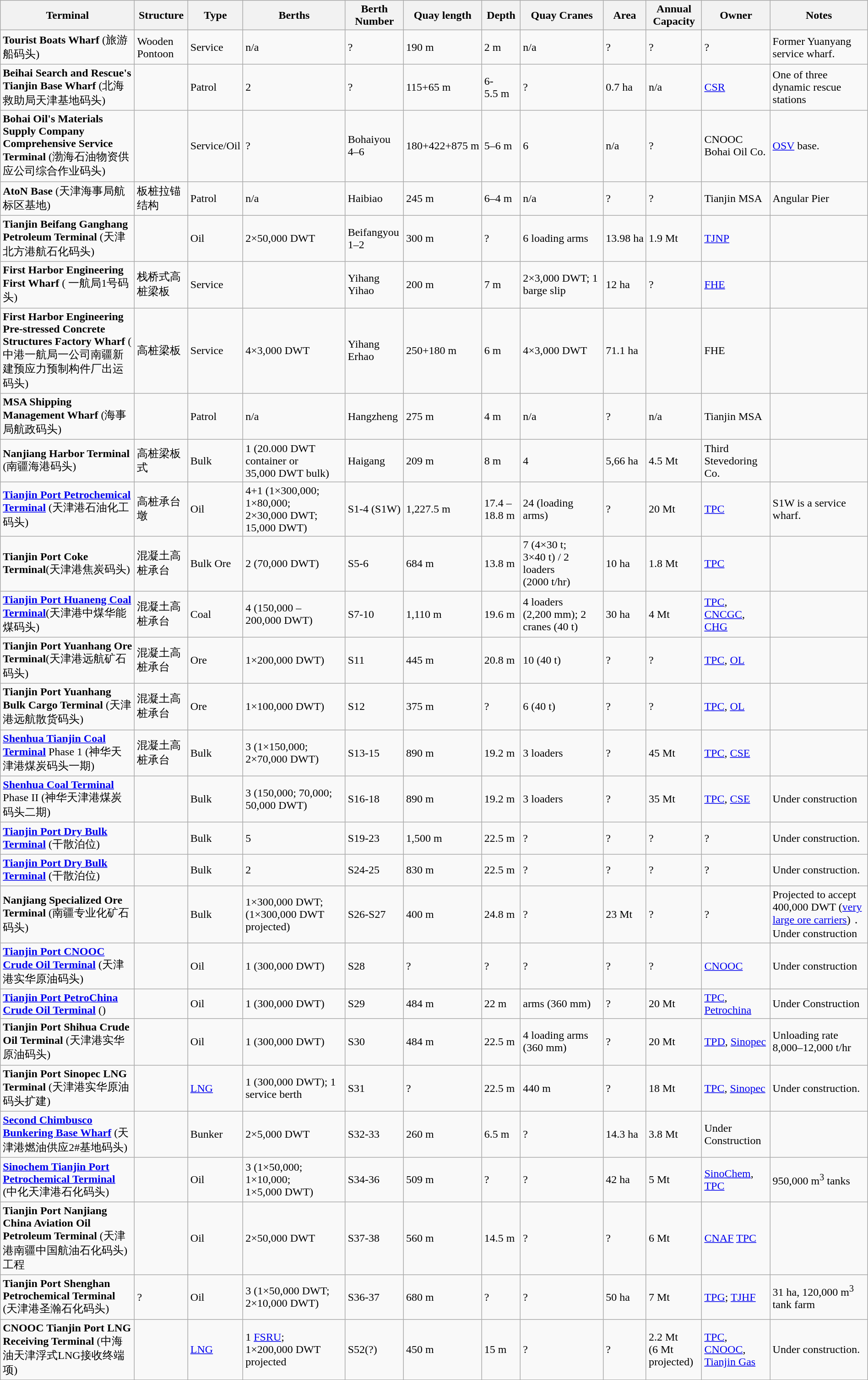<table class="wikitable collapsible collapsed" style="margin: 1em auto 1em auto;">
<tr>
<th>Terminal</th>
<th>Structure</th>
<th>Type</th>
<th>Berths</th>
<th>Berth Number</th>
<th>Quay length</th>
<th>Depth</th>
<th>Quay Cranes</th>
<th>Area</th>
<th>Annual Capacity</th>
<th>Owner</th>
<th>Notes</th>
</tr>
<tr>
<td><strong>Tourist Boats Wharf</strong> (旅游船码头)</td>
<td>Wooden Pontoon</td>
<td>Service</td>
<td>n/a</td>
<td>?</td>
<td>190 m</td>
<td>2 m</td>
<td>n/a</td>
<td>?</td>
<td>?</td>
<td>?</td>
<td>Former Yuanyang service wharf.</td>
</tr>
<tr>
<td><strong>Beihai Search and Rescue's Tianjin Base Wharf</strong> (北海救助局天津基地码头)</td>
<td></td>
<td>Patrol</td>
<td>2</td>
<td>?</td>
<td>115+65 m</td>
<td>6-5.5 m</td>
<td>?</td>
<td>0.7 ha</td>
<td>n/a</td>
<td><a href='#'>CSR</a></td>
<td>One of three dynamic rescue stations</td>
</tr>
<tr>
<td><strong>Bohai Oil's Materials Supply Company Comprehensive Service Terminal</strong> (渤海石油物资供应公司综合作业码头)</td>
<td></td>
<td>Service/Oil</td>
<td>?</td>
<td>Bohaiyou 4–6</td>
<td>180+422+875 m</td>
<td>5–6 m</td>
<td>6</td>
<td>n/a</td>
<td>?</td>
<td>CNOOC Bohai Oil Co.</td>
<td><a href='#'>OSV</a> base.</td>
</tr>
<tr>
<td><strong>AtoN Base</strong> (天津海事局航标区基地)</td>
<td>板桩拉锚结构</td>
<td>Patrol</td>
<td>n/a</td>
<td>Haibiao</td>
<td>245 m</td>
<td>6–4 m</td>
<td>n/a</td>
<td>?</td>
<td>?</td>
<td>Tianjin MSA</td>
<td>Angular Pier</td>
</tr>
<tr>
<td><strong>Tianjin Beifang Ganghang Petroleum Terminal</strong> (天津北方港航石化码头)</td>
<td></td>
<td>Oil</td>
<td>2×50,000 DWT</td>
<td>Beifangyou 1–2</td>
<td>300 m</td>
<td>?</td>
<td>6 loading arms</td>
<td>13.98 ha</td>
<td>1.9 Mt</td>
<td><a href='#'>TJNP</a></td>
<td></td>
</tr>
<tr>
<td><strong>First Harbor Engineering First Wharf</strong> ( 一航局1号码头) </td>
<td>栈桥式高桩梁板</td>
<td>Service</td>
<td></td>
<td>Yihang Yihao</td>
<td>200 m</td>
<td>7 m</td>
<td>2×3,000 DWT; 1 barge slip</td>
<td>12 ha</td>
<td>?</td>
<td><a href='#'>FHE</a></td>
<td></td>
</tr>
<tr>
<td><strong>First Harbor Engineering Pre-stressed Concrete Structures Factory Wharf</strong> ( 中港一航局一公司南疆新建预应力预制构件厂出运码头)</td>
<td>高桩梁板</td>
<td>Service</td>
<td>4×3,000 DWT</td>
<td>Yihang Erhao</td>
<td>250+180 m</td>
<td>6 m</td>
<td>4×3,000 DWT</td>
<td>71.1 ha</td>
<td></td>
<td>FHE</td>
<td></td>
</tr>
<tr>
<td><strong>MSA Shipping Management Wharf</strong> (海事局航政码头)</td>
<td></td>
<td>Patrol</td>
<td>n/a</td>
<td>Hangzheng</td>
<td>275 m</td>
<td>4 m</td>
<td>n/a</td>
<td>?</td>
<td>n/a</td>
<td>Tianjin MSA</td>
<td></td>
</tr>
<tr>
<td><strong>Nanjiang Harbor Terminal</strong> (南疆海港码头)</td>
<td>高桩梁板式</td>
<td>Bulk</td>
<td>1 (20.000 DWT container or 35,000 DWT bulk)</td>
<td>Haigang</td>
<td>209 m</td>
<td>8 m</td>
<td>4</td>
<td>5,66 ha</td>
<td>4.5 Mt</td>
<td>Third Stevedoring Co.</td>
<td></td>
</tr>
<tr>
<td><strong><a href='#'>Tianjin Port Petrochemical Terminal</a></strong> (天津港石油化工码头)</td>
<td>高桩承台墩</td>
<td>Oil</td>
<td>4+1 (1×300,000; 1×80,000; 2×30,000 DWT; 15,000 DWT)</td>
<td>S1-4 (S1W)</td>
<td>1,227.5 m</td>
<td>17.4 – 18.8 m</td>
<td>24 (loading arms)</td>
<td>?</td>
<td>20 Mt</td>
<td><a href='#'>TPC</a></td>
<td>S1W is a service wharf.</td>
</tr>
<tr>
<td><strong>Tianjin Port Coke Terminal</strong>(天津港焦炭码头)</td>
<td>混凝土高桩承台</td>
<td>Bulk Ore</td>
<td>2 (70,000 DWT)</td>
<td>S5-6</td>
<td>684 m</td>
<td>13.8 m</td>
<td>7 (4×30 t; 3×40 t) / 2 loaders (2000 t/hr)</td>
<td>10 ha</td>
<td>1.8 Mt</td>
<td><a href='#'>TPC</a></td>
<td></td>
</tr>
<tr>
<td><strong><a href='#'>Tianjin Port Huaneng Coal Terminal</a></strong>(天津港中煤华能煤码头)</td>
<td>混凝土高桩承台</td>
<td>Coal</td>
<td>4 (150,000 – 200,000 DWT)</td>
<td>S7-10</td>
<td>1,110 m</td>
<td>19.6 m</td>
<td>4 loaders (2,200 mm); 2 cranes (40 t)</td>
<td>30 ha</td>
<td>4 Mt</td>
<td><a href='#'>TPC</a>, <a href='#'>CNCGC</a>, <a href='#'>CHG</a></td>
<td></td>
</tr>
<tr>
<td><strong>Tianjin Port Yuanhang Ore Terminal</strong>(天津港远航矿石码头)</td>
<td>混凝土高桩承台</td>
<td>Ore</td>
<td>1×200,000 DWT)</td>
<td>S11</td>
<td>445 m</td>
<td>20.8 m</td>
<td>10 (40 t)</td>
<td>?</td>
<td>?</td>
<td><a href='#'>TPC</a>, <a href='#'>OL</a></td>
<td></td>
</tr>
<tr>
<td><strong>Tianjin Port Yuanhang Bulk Cargo Terminal</strong> (天津港远航散货码头)</td>
<td>混凝土高桩承台</td>
<td>Ore</td>
<td>1×100,000 DWT)</td>
<td>S12</td>
<td>375 m</td>
<td>?</td>
<td>6 (40 t)</td>
<td>?</td>
<td>?</td>
<td><a href='#'>TPC</a>, <a href='#'>OL</a></td>
<td></td>
</tr>
<tr>
<td><strong><a href='#'>Shenhua Tianjin Coal Terminal</a></strong> Phase 1 (神华天津港煤炭码头一期)</td>
<td>混凝土高桩承台</td>
<td>Bulk</td>
<td>3 (1×150,000; 2×70,000 DWT)</td>
<td>S13-15</td>
<td>890 m</td>
<td>19.2 m</td>
<td>3 loaders</td>
<td>?</td>
<td>45 Mt</td>
<td><a href='#'>TPC</a>, <a href='#'>CSE</a></td>
<td></td>
</tr>
<tr>
<td><strong><a href='#'>Shenhua Coal Terminal</a></strong> Phase II (神华天津港煤炭码头二期)</td>
<td></td>
<td>Bulk</td>
<td>3 (150,000; 70,000; 50,000 DWT)</td>
<td>S16-18</td>
<td>890 m</td>
<td>19.2 m</td>
<td>3 loaders</td>
<td>?</td>
<td>35 Mt</td>
<td><a href='#'>TPC</a>, <a href='#'>CSE</a></td>
<td>Under construction</td>
</tr>
<tr>
<td><strong><a href='#'>Tianjin Port Dry Bulk Terminal</a></strong> (干散泊位)</td>
<td></td>
<td>Bulk</td>
<td>5</td>
<td>S19-23</td>
<td>1,500 m</td>
<td>22.5 m</td>
<td>?</td>
<td>?</td>
<td>?</td>
<td>?</td>
<td>Under construction.</td>
</tr>
<tr>
<td><strong><a href='#'>Tianjin Port Dry Bulk Terminal</a></strong> (干散泊位)</td>
<td></td>
<td>Bulk</td>
<td>2</td>
<td>S24-25</td>
<td>830 m</td>
<td>22.5 m</td>
<td>?</td>
<td>?</td>
<td>?</td>
<td>?</td>
<td>Under construction.</td>
</tr>
<tr>
<td><strong>Nanjiang Specialized Ore Terminal</strong> (南疆专业化矿石码头)</td>
<td></td>
<td>Bulk</td>
<td>1×300,000 DWT; (1×300,000 DWT projected)</td>
<td>S26-S27</td>
<td>400 m</td>
<td>24.8 m</td>
<td>?</td>
<td>23 Mt</td>
<td>?</td>
<td>?</td>
<td>Projected to accept 400,000 DWT (<a href='#'>very large ore carriers</a>)．Under construction</td>
</tr>
<tr>
<td><strong><a href='#'>Tianjin Port CNOOC Crude Oil Terminal</a></strong> (天津港实华原油码头)</td>
<td></td>
<td>Oil</td>
<td>1 (300,000 DWT)</td>
<td>S28</td>
<td>?</td>
<td>?</td>
<td>?</td>
<td>?</td>
<td>?</td>
<td><a href='#'>CNOOC</a></td>
<td>Under construction</td>
</tr>
<tr>
<td><strong><a href='#'>Tianjin Port PetroChina Crude Oil Terminal</a></strong> ()</td>
<td></td>
<td>Oil</td>
<td>1 (300,000 DWT)</td>
<td>S29</td>
<td>484 m</td>
<td>22 m</td>
<td>arms (360 mm)</td>
<td>?</td>
<td>20 Mt</td>
<td><a href='#'>TPC</a>, <a href='#'>Petrochina</a></td>
<td>Under Construction</td>
</tr>
<tr>
<td><strong>Tianjin Port Shihua Crude Oil Terminal</strong> (天津港实华原油码头)</td>
<td></td>
<td>Oil</td>
<td>1 (300,000 DWT)</td>
<td>S30</td>
<td>484 m</td>
<td>22.5 m</td>
<td>4 loading arms (360 mm)</td>
<td>?</td>
<td>20 Mt</td>
<td><a href='#'>TPD</a>, <a href='#'>Sinopec</a></td>
<td>Unloading rate 8,000–12,000 t/hr</td>
</tr>
<tr>
<td><strong>Tianjin Port Sinopec LNG Terminal</strong> (天津港实华原油码头扩建)</td>
<td></td>
<td><a href='#'>LNG</a></td>
<td>1 (300,000 DWT); 1 service berth</td>
<td>S31</td>
<td>?</td>
<td>22.5 m</td>
<td>440 m</td>
<td>?</td>
<td>18 Mt</td>
<td><a href='#'>TPC</a>, <a href='#'>Sinopec</a></td>
<td>Under construction.</td>
</tr>
<tr>
<td><strong><a href='#'>Second Chimbusco Bunkering Base Wharf</a></strong> (天津港燃油供应2#基地码头)</td>
<td></td>
<td>Bunker</td>
<td>2×5,000 DWT</td>
<td>S32-33</td>
<td>260 m</td>
<td>6.5 m</td>
<td>?</td>
<td>14.3 ha</td>
<td>3.8 Mt</td>
<td>Under Construction</td>
</tr>
<tr>
<td><strong><a href='#'>Sinochem Tianjin Port Petrochemical Terminal</a></strong> (中化天津港石化码头)</td>
<td></td>
<td>Oil</td>
<td>3 (1×50,000; 1×10,000; 1×5,000 DWT)</td>
<td>S34-36</td>
<td>509 m</td>
<td>?</td>
<td>?</td>
<td>42 ha</td>
<td>5 Mt</td>
<td><a href='#'>SinoChem</a>, <a href='#'>TPC</a></td>
<td>950,000 m<sup>3</sup> tanks</td>
</tr>
<tr>
<td><strong>Tianjin Port Nanjiang China Aviation Oil Petroleum Terminal</strong> (天津港南疆中国航油石化码头)工程</td>
<td></td>
<td>Oil</td>
<td>2×50,000 DWT</td>
<td>S37-38</td>
<td>560 m</td>
<td>14.5 m</td>
<td>?</td>
<td>?</td>
<td>6 Mt</td>
<td><a href='#'>CNAF</a> <a href='#'>TPC</a></td>
<td></td>
</tr>
<tr>
<td><strong>Tianjin Port Shenghan Petrochemical Terminal</strong> (天津港圣瀚石化码头) </td>
<td>?</td>
<td>Oil</td>
<td>3 (1×50,000 DWT; 2×10,000 DWT)</td>
<td>S36-37</td>
<td>680 m</td>
<td>?</td>
<td>?</td>
<td>50 ha</td>
<td>7 Mt</td>
<td><a href='#'>TPG</a>; <a href='#'>TJHF</a></td>
<td>31 ha, 120,000 m<sup>3</sup> tank farm</td>
</tr>
<tr>
<td><strong>CNOOC Tianjin Port LNG Receiving Terminal</strong> (中海油天津浮式LNG接收终端项)</td>
<td></td>
<td><a href='#'>LNG</a></td>
<td>1 <a href='#'>FSRU</a>; 1×200,000 DWT projected</td>
<td>S52(?)</td>
<td>450 m</td>
<td>15 m</td>
<td>?</td>
<td>?</td>
<td>2.2 Mt (6 Mt projected)</td>
<td><a href='#'>TPC</a>, <a href='#'>CNOOC</a>, <a href='#'>Tianjin Gas</a></td>
<td>Under construction.</td>
</tr>
</table>
